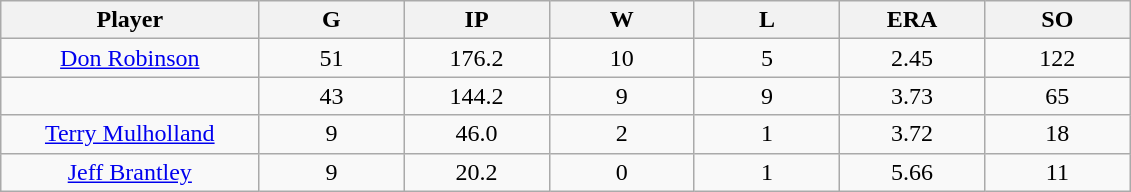<table class="wikitable sortable">
<tr>
<th bgcolor="#DDDDFF" width="16%">Player</th>
<th bgcolor="#DDDDFF" width="9%">G</th>
<th bgcolor="#DDDDFF" width="9%">IP</th>
<th bgcolor="#DDDDFF" width="9%">W</th>
<th bgcolor="#DDDDFF" width="9%">L</th>
<th bgcolor="#DDDDFF" width="9%">ERA</th>
<th bgcolor="#DDDDFF" width="9%">SO</th>
</tr>
<tr align="center">
<td><a href='#'>Don Robinson</a></td>
<td>51</td>
<td>176.2</td>
<td>10</td>
<td>5</td>
<td>2.45</td>
<td>122</td>
</tr>
<tr align="center">
<td></td>
<td>43</td>
<td>144.2</td>
<td>9</td>
<td>9</td>
<td>3.73</td>
<td>65</td>
</tr>
<tr align="center">
<td><a href='#'>Terry Mulholland</a></td>
<td>9</td>
<td>46.0</td>
<td>2</td>
<td>1</td>
<td>3.72</td>
<td>18</td>
</tr>
<tr align=center>
<td><a href='#'>Jeff Brantley</a></td>
<td>9</td>
<td>20.2</td>
<td>0</td>
<td>1</td>
<td>5.66</td>
<td>11</td>
</tr>
</table>
